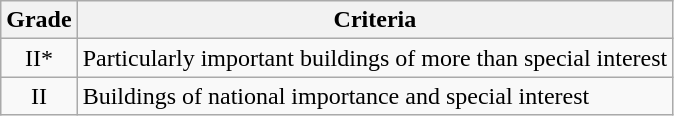<table class="wikitable">
<tr>
<th>Grade</th>
<th>Criteria</th>
</tr>
<tr>
<td align="center" >II*</td>
<td>Particularly important buildings of more than special interest</td>
</tr>
<tr>
<td align="center" >II</td>
<td>Buildings of national importance and special interest</td>
</tr>
</table>
